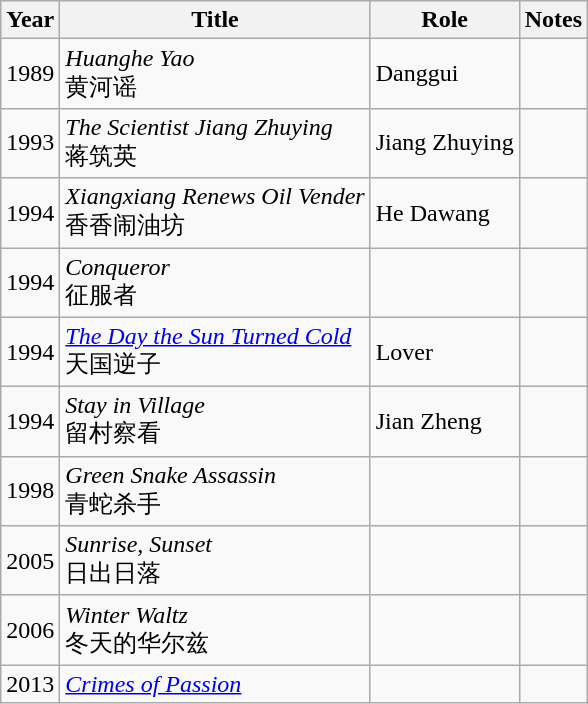<table class="wikitable sortable">
<tr>
<th>Year</th>
<th>Title</th>
<th>Role</th>
<th class="unsortable">Notes</th>
</tr>
<tr>
<td>1989</td>
<td><em>Huanghe Yao</em><br>黄河谣</td>
<td>Danggui</td>
<td></td>
</tr>
<tr>
<td>1993</td>
<td><em>The Scientist Jiang Zhuying</em><br>蒋筑英</td>
<td>Jiang Zhuying</td>
<td></td>
</tr>
<tr>
<td>1994</td>
<td><em>Xiangxiang Renews Oil Vender</em><br>香香闹油坊</td>
<td>He Dawang</td>
<td></td>
</tr>
<tr>
<td>1994</td>
<td><em>Conqueror</em><br>征服者</td>
<td></td>
<td></td>
</tr>
<tr>
<td>1994</td>
<td><em><a href='#'>The Day the Sun Turned Cold</a></em><br>天国逆子</td>
<td>Lover</td>
<td></td>
</tr>
<tr>
<td>1994</td>
<td><em>Stay in Village</em><br>留村察看</td>
<td>Jian Zheng</td>
<td></td>
</tr>
<tr>
<td>1998</td>
<td><em>Green Snake Assassin</em><br>青蛇杀手</td>
<td></td>
<td></td>
</tr>
<tr>
<td>2005</td>
<td><em>Sunrise, Sunset</em><br>日出日落</td>
<td></td>
<td></td>
</tr>
<tr>
<td>2006</td>
<td><em>Winter Waltz</em><br>冬天的华尔兹</td>
<td></td>
<td></td>
</tr>
<tr>
<td>2013</td>
<td><em><a href='#'>Crimes of Passion</a></em></td>
<td></td>
<td></td>
</tr>
</table>
